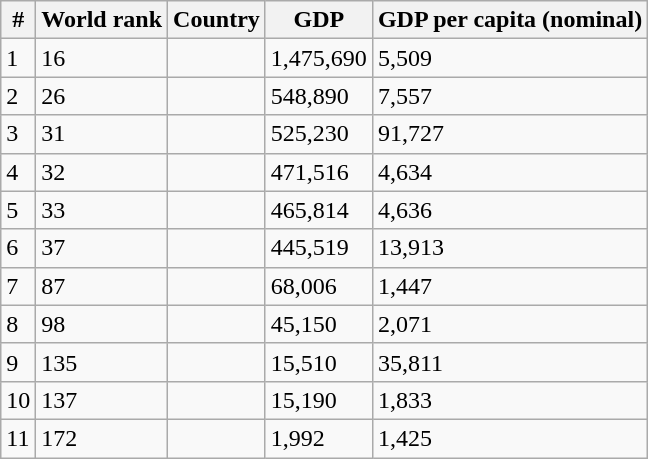<table class="wikitable sortable">
<tr>
<th>#</th>
<th>World rank</th>
<th>Country</th>
<th>GDP<br></th>
<th>GDP per capita (nominal)</th>
</tr>
<tr>
<td>1</td>
<td>16</td>
<td></td>
<td>1,475,690</td>
<td>5,509</td>
</tr>
<tr>
<td>2</td>
<td>26</td>
<td></td>
<td>548,890</td>
<td>7,557</td>
</tr>
<tr>
<td>3</td>
<td>31</td>
<td></td>
<td>525,230</td>
<td>91,727</td>
</tr>
<tr>
<td>4</td>
<td>32</td>
<td></td>
<td>471,516</td>
<td>4,634</td>
</tr>
<tr>
<td>5</td>
<td>33</td>
<td></td>
<td>465,814</td>
<td>4,636</td>
</tr>
<tr>
<td>6</td>
<td>37</td>
<td></td>
<td>445,519</td>
<td>13,913</td>
</tr>
<tr>
<td>7</td>
<td>87</td>
<td></td>
<td>68,006</td>
<td>1,447</td>
</tr>
<tr>
<td>8</td>
<td>98</td>
<td></td>
<td>45,150</td>
<td>2,071</td>
</tr>
<tr>
<td>9</td>
<td>135</td>
<td></td>
<td>15,510</td>
<td>35,811</td>
</tr>
<tr>
<td>10</td>
<td>137</td>
<td></td>
<td>15,190</td>
<td>1,833</td>
</tr>
<tr>
<td>11</td>
<td>172</td>
<td></td>
<td>1,992</td>
<td>1,425</td>
</tr>
</table>
